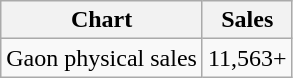<table class="wikitable">
<tr>
<th>Chart</th>
<th>Sales</th>
</tr>
<tr>
<td>Gaon physical sales</td>
<td align="center">11,563+</td>
</tr>
</table>
